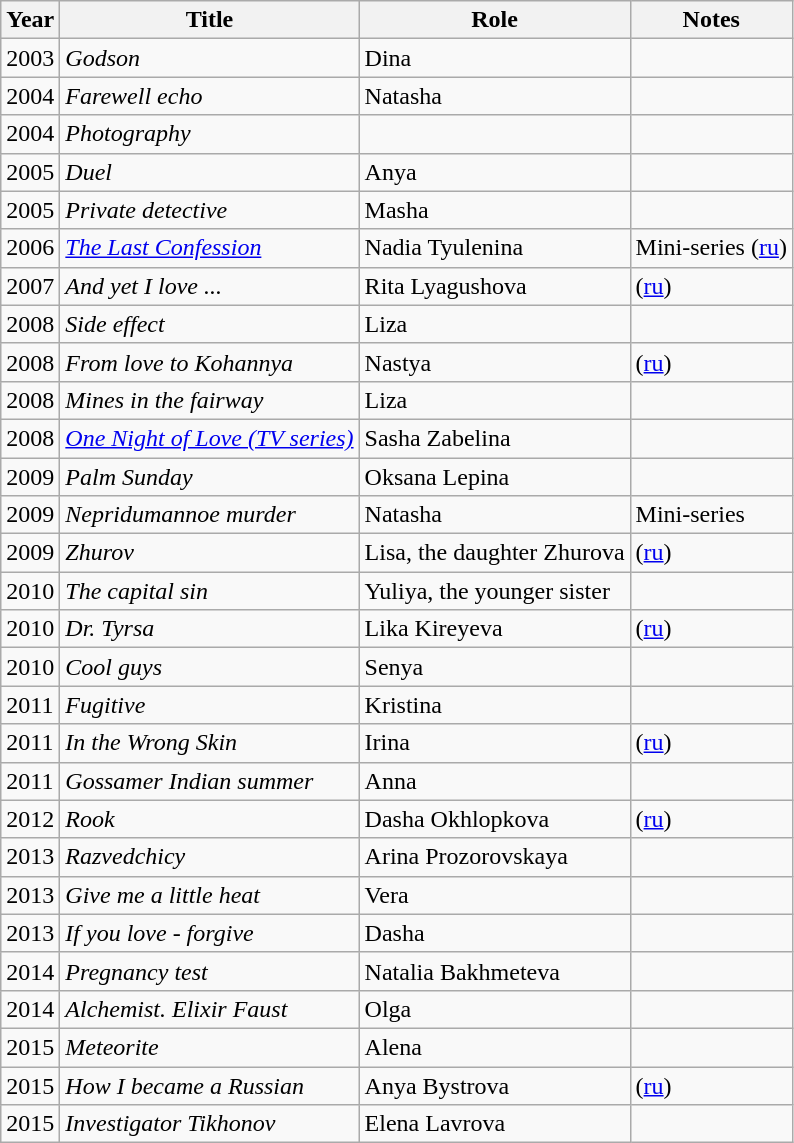<table class="wikitable sortable">
<tr>
<th>Year</th>
<th>Title</th>
<th>Role</th>
<th>Notes</th>
</tr>
<tr>
<td>2003</td>
<td><em>Godson</em></td>
<td>Dina</td>
<td></td>
</tr>
<tr>
<td>2004</td>
<td><em>Farewell echo</em></td>
<td>Natasha</td>
<td></td>
</tr>
<tr>
<td>2004</td>
<td><em>Photography</em></td>
<td></td>
<td></td>
</tr>
<tr>
<td>2005</td>
<td><em>Duel</em></td>
<td>Anya</td>
<td></td>
</tr>
<tr>
<td>2005</td>
<td><em>Private detective</em></td>
<td>Masha</td>
<td></td>
</tr>
<tr>
<td>2006</td>
<td><em><a href='#'>The Last Confession</a></em></td>
<td>Nadia Tyulenina</td>
<td>Mini-series (<a href='#'>ru</a>)</td>
</tr>
<tr>
<td>2007</td>
<td><em>And yet I love ...</em></td>
<td>Rita Lyagushova</td>
<td>(<a href='#'>ru</a>)</td>
</tr>
<tr>
<td>2008</td>
<td><em>Side effect</em></td>
<td>Liza</td>
<td></td>
</tr>
<tr>
<td>2008</td>
<td><em>From love to Kohannya</em></td>
<td>Nastya</td>
<td>(<a href='#'>ru</a>)</td>
</tr>
<tr>
<td>2008</td>
<td><em>Mines in the fairway</em></td>
<td>Liza</td>
<td></td>
</tr>
<tr>
<td>2008</td>
<td><em><a href='#'>One Night of Love (TV series)</a></em></td>
<td>Sasha Zabelina</td>
<td></td>
</tr>
<tr>
<td>2009</td>
<td><em>Palm Sunday</em></td>
<td>Oksana Lepina</td>
<td></td>
</tr>
<tr>
<td>2009</td>
<td><em>Nepridumannoe murder</em></td>
<td>Natasha</td>
<td>Mini-series</td>
</tr>
<tr>
<td>2009</td>
<td><em>Zhurov</em></td>
<td>Lisa, the daughter Zhurova</td>
<td>(<a href='#'>ru</a>)</td>
</tr>
<tr>
<td>2010</td>
<td><em>The capital sin</em></td>
<td>Yuliya, the younger sister</td>
<td></td>
</tr>
<tr>
<td>2010</td>
<td><em>Dr. Tyrsa</em></td>
<td>Lika Kireyeva</td>
<td>(<a href='#'>ru</a>)</td>
</tr>
<tr>
<td>2010</td>
<td><em>Cool guys</em></td>
<td>Senya</td>
<td></td>
</tr>
<tr>
<td>2011</td>
<td><em>Fugitive</em></td>
<td>Kristina</td>
<td></td>
</tr>
<tr>
<td>2011</td>
<td><em>In the Wrong Skin</em></td>
<td>Irina</td>
<td>(<a href='#'>ru</a>)</td>
</tr>
<tr>
<td>2011</td>
<td><em>Gossamer Indian summer</em></td>
<td>Anna</td>
<td></td>
</tr>
<tr>
<td>2012</td>
<td><em>Rook</em></td>
<td>Dasha Okhlopkova</td>
<td>(<a href='#'>ru</a>)</td>
</tr>
<tr>
<td>2013</td>
<td><em>Razvedchicy</em></td>
<td>Arina Prozorovskaya</td>
<td></td>
</tr>
<tr>
<td>2013</td>
<td><em>Give me a little heat</em></td>
<td>Vera</td>
<td></td>
</tr>
<tr>
<td>2013</td>
<td><em>If you love - forgive</em></td>
<td>Dasha</td>
<td></td>
</tr>
<tr>
<td>2014</td>
<td><em>Pregnancy test</em></td>
<td>Natalia Bakhmeteva</td>
</tr>
<tr>
<td>2014</td>
<td><em>Alchemist. Elixir Faust</em></td>
<td>Olga</td>
<td></td>
</tr>
<tr>
<td>2015</td>
<td><em>Meteorite</em></td>
<td>Alena</td>
<td></td>
</tr>
<tr>
<td>2015</td>
<td><em>How I became a Russian</em></td>
<td>Anya Bystrova</td>
<td>(<a href='#'>ru</a>)</td>
</tr>
<tr>
<td>2015</td>
<td><em>Investigator Tikhonov</em></td>
<td>Elena Lavrova</td>
<td></td>
</tr>
</table>
